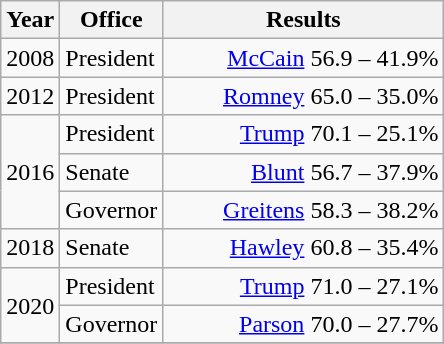<table class=wikitable>
<tr>
<th width="30">Year</th>
<th width="60">Office</th>
<th width="180">Results</th>
</tr>
<tr>
<td rowspan="1">2008</td>
<td>President</td>
<td align="right" ><a href='#'>McCain</a> 56.9 – 41.9%</td>
</tr>
<tr>
<td rowspan="1">2012</td>
<td>President</td>
<td align="right" ><a href='#'>Romney</a> 65.0 – 35.0%</td>
</tr>
<tr>
<td rowspan="3">2016</td>
<td>President</td>
<td align="right" ><a href='#'>Trump</a> 70.1 – 25.1%</td>
</tr>
<tr>
<td>Senate</td>
<td align="right" ><a href='#'>Blunt</a> 56.7 – 37.9%</td>
</tr>
<tr>
<td>Governor</td>
<td align="right" ><a href='#'>Greitens</a> 58.3 – 38.2%</td>
</tr>
<tr>
<td rowspan="1">2018</td>
<td>Senate</td>
<td align="right" ><a href='#'>Hawley</a> 60.8 – 35.4%</td>
</tr>
<tr>
<td rowspan="2">2020</td>
<td>President</td>
<td align="right" ><a href='#'>Trump</a> 71.0 – 27.1%</td>
</tr>
<tr>
<td>Governor</td>
<td align="right" ><a href='#'>Parson</a> 70.0 – 27.7%</td>
</tr>
<tr>
</tr>
</table>
